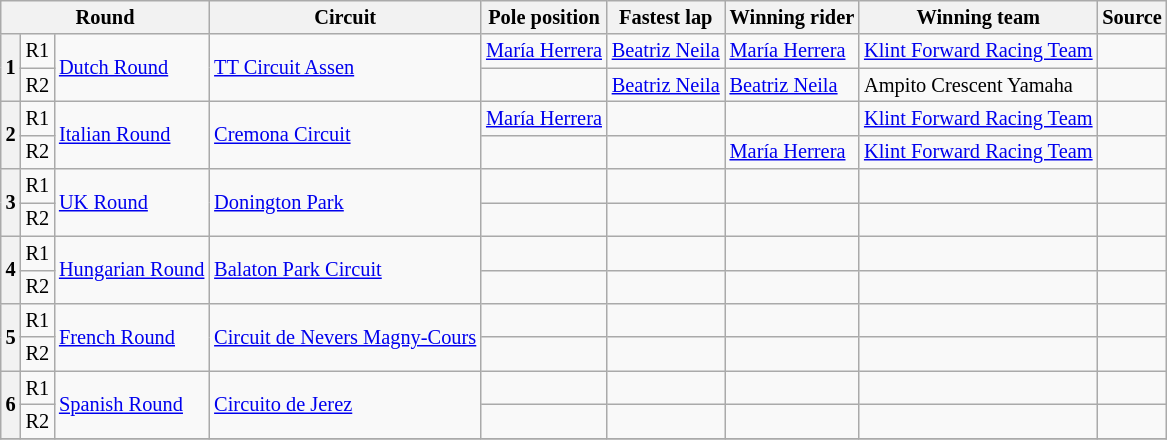<table class="wikitable" style="font-size: 85%;">
<tr>
<th colspan=3>Round</th>
<th>Circuit</th>
<th>Pole position</th>
<th>Fastest lap</th>
<th>Winning rider</th>
<th>Winning team</th>
<th>Source</th>
</tr>
<tr>
<th rowspan=2>1</th>
<td>R1</td>
<td rowspan=2> <a href='#'>Dutch Round</a></td>
<td rowspan=2> <a href='#'>TT Circuit Assen</a></td>
<td nowrap> <a href='#'>María Herrera</a></td>
<td> <a href='#'>Beatriz Neila</a></td>
<td> <a href='#'>María Herrera</a></td>
<td nowrap> <a href='#'>Klint Forward Racing Team</a></td>
<td></td>
</tr>
<tr>
<td>R2</td>
<td></td>
<td> <a href='#'>Beatriz Neila</a></td>
<td> <a href='#'>Beatriz Neila</a></td>
<td> Ampito Crescent Yamaha</td>
<td></td>
</tr>
<tr>
<th rowspan=2>2</th>
<td>R1</td>
<td rowspan=2> <a href='#'>Italian Round</a></td>
<td rowspan=2> <a href='#'>Cremona Circuit</a></td>
<td> <a href='#'>María Herrera</a></td>
<td nowrap> </td>
<td nowrap> </td>
<td> <a href='#'>Klint Forward Racing Team</a></td>
<td></td>
</tr>
<tr>
<td>R2</td>
<td></td>
<td> </td>
<td> <a href='#'>María Herrera</a></td>
<td> <a href='#'>Klint Forward Racing Team</a></td>
<td></td>
</tr>
<tr>
<th rowspan=2>3</th>
<td>R1</td>
<td rowspan=2> <a href='#'>UK Round</a></td>
<td rowspan=2 nowrap> <a href='#'>Donington Park</a></td>
<td nowrap></td>
<td nowrap></td>
<td nowrap></td>
<td nowrap></td>
<td nowrap></td>
</tr>
<tr>
<td>R2</td>
<td nowrap></td>
<td nowrap></td>
<td nowrap></td>
<td nowrap></td>
<td nowrap></td>
</tr>
<tr>
<th rowspan=2>4</th>
<td>R1</td>
<td rowspan=2> <a href='#'>Hungarian Round</a></td>
<td rowspan=2> <a href='#'>Balaton Park Circuit</a></td>
<td nowrap></td>
<td nowrap></td>
<td nowrap></td>
<td nowrap></td>
<td nowrap></td>
</tr>
<tr>
<td>R2</td>
<td nowrap></td>
<td nowrap></td>
<td nowrap></td>
<td nowrap></td>
<td nowrap></td>
</tr>
<tr>
<th rowspan=2>5</th>
<td>R1</td>
<td rowspan=2> <a href='#'>French Round</a></td>
<td rowspan=2> <a href='#'>Circuit de Nevers Magny-Cours</a></td>
<td nowrap></td>
<td nowrap></td>
<td nowrap></td>
<td nowrap></td>
<td nowrap></td>
</tr>
<tr>
<td>R2</td>
<td nowrap></td>
<td nowrap></td>
<td nowrap></td>
<td nowrap></td>
<td nowrap></td>
</tr>
<tr>
<th rowspan=2>6</th>
<td>R1</td>
<td rowspan=2> <a href='#'>Spanish Round</a></td>
<td rowspan=2> <a href='#'>Circuito de Jerez</a></td>
<td nowrap></td>
<td nowrap></td>
<td nowrap></td>
<td nowrap></td>
<td nowrap></td>
</tr>
<tr>
<td>R2</td>
<td nowrap></td>
<td nowrap></td>
<td nowrap></td>
<td nowrap></td>
<td nowrap></td>
</tr>
<tr>
</tr>
</table>
